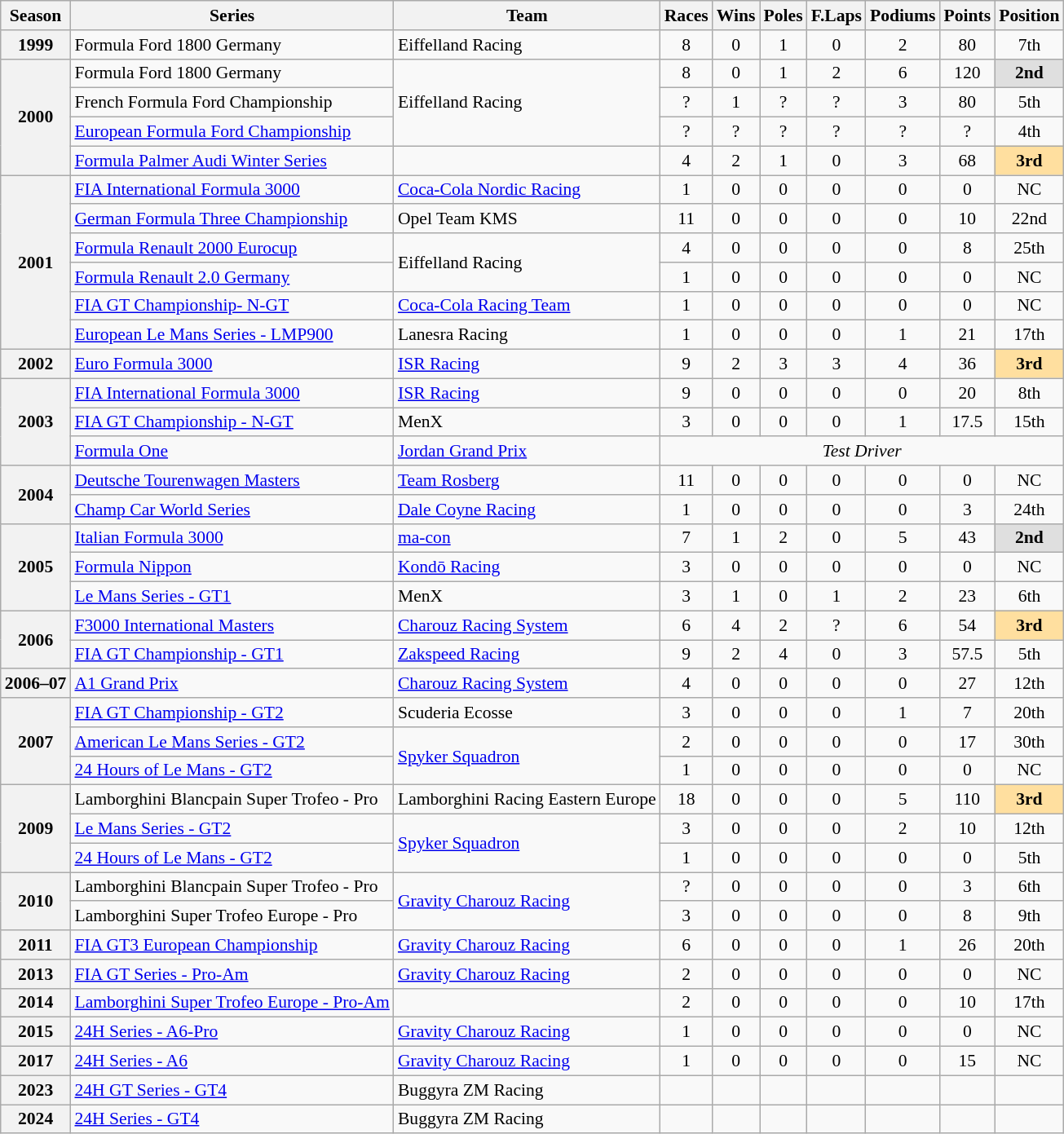<table class="wikitable" style="font-size: 90%; text-align:center">
<tr>
<th>Season</th>
<th>Series</th>
<th>Team</th>
<th>Races</th>
<th>Wins</th>
<th>Poles</th>
<th>F.Laps</th>
<th>Podiums</th>
<th>Points</th>
<th>Position</th>
</tr>
<tr>
<th>1999</th>
<td align=left>Formula Ford 1800 Germany</td>
<td align=left>Eiffelland Racing</td>
<td>8</td>
<td>0</td>
<td>1</td>
<td>0</td>
<td>2</td>
<td>80</td>
<td>7th</td>
</tr>
<tr>
<th rowspan=4>2000</th>
<td align=left>Formula Ford 1800 Germany</td>
<td rowspan=3 align=left>Eiffelland Racing</td>
<td>8</td>
<td>0</td>
<td>1</td>
<td>2</td>
<td>6</td>
<td>120</td>
<td style="background:#DFDFDF;"><strong>2nd</strong></td>
</tr>
<tr>
<td align=left>French Formula Ford Championship</td>
<td>?</td>
<td>1</td>
<td>?</td>
<td>?</td>
<td>3</td>
<td>80</td>
<td>5th</td>
</tr>
<tr>
<td align=left><a href='#'>European Formula Ford Championship</a></td>
<td>?</td>
<td>?</td>
<td>?</td>
<td>?</td>
<td>?</td>
<td>?</td>
<td>4th</td>
</tr>
<tr>
<td align=left><a href='#'>Formula Palmer Audi Winter Series</a></td>
<td align=left></td>
<td>4</td>
<td>2</td>
<td>1</td>
<td>0</td>
<td>3</td>
<td>68</td>
<td style="background:#FFDF9F;"><strong>3rd</strong></td>
</tr>
<tr>
<th rowspan=6>2001</th>
<td align=left><a href='#'>FIA International Formula 3000</a></td>
<td align=left><a href='#'>Coca-Cola Nordic Racing</a></td>
<td>1</td>
<td>0</td>
<td>0</td>
<td>0</td>
<td>0</td>
<td>0</td>
<td>NC</td>
</tr>
<tr>
<td align=left><a href='#'>German Formula Three Championship</a></td>
<td align=left>Opel Team KMS</td>
<td>11</td>
<td>0</td>
<td>0</td>
<td>0</td>
<td>0</td>
<td>10</td>
<td>22nd</td>
</tr>
<tr>
<td align=left><a href='#'>Formula Renault 2000 Eurocup</a></td>
<td rowspan=2 align=left>Eiffelland Racing</td>
<td>4</td>
<td>0</td>
<td>0</td>
<td>0</td>
<td>0</td>
<td>8</td>
<td>25th</td>
</tr>
<tr>
<td align=left><a href='#'>Formula Renault 2.0 Germany</a></td>
<td>1</td>
<td>0</td>
<td>0</td>
<td>0</td>
<td>0</td>
<td>0</td>
<td>NC</td>
</tr>
<tr>
<td align=left><a href='#'>FIA GT Championship- N-GT</a></td>
<td align=left><a href='#'>Coca-Cola Racing Team</a></td>
<td>1</td>
<td>0</td>
<td>0</td>
<td>0</td>
<td>0</td>
<td>0</td>
<td>NC</td>
</tr>
<tr>
<td align=left><a href='#'>European Le Mans Series - LMP900</a></td>
<td align=left>Lanesra Racing</td>
<td>1</td>
<td>0</td>
<td>0</td>
<td>0</td>
<td>1</td>
<td>21</td>
<td>17th</td>
</tr>
<tr>
<th>2002</th>
<td align=left><a href='#'>Euro Formula 3000</a></td>
<td align=left><a href='#'>ISR Racing</a></td>
<td>9</td>
<td>2</td>
<td>3</td>
<td>3</td>
<td>4</td>
<td>36</td>
<td style="background:#FFDF9F;"><strong>3rd</strong></td>
</tr>
<tr>
<th rowspan=3>2003</th>
<td align=left><a href='#'>FIA International Formula 3000</a></td>
<td align=left><a href='#'>ISR Racing</a></td>
<td>9</td>
<td>0</td>
<td>0</td>
<td>0</td>
<td>0</td>
<td>20</td>
<td>8th</td>
</tr>
<tr>
<td align=left><a href='#'>FIA GT Championship - N-GT</a></td>
<td align=left>MenX</td>
<td>3</td>
<td>0</td>
<td>0</td>
<td>0</td>
<td>1</td>
<td>17.5</td>
<td>15th</td>
</tr>
<tr>
<td align=left><a href='#'>Formula One</a></td>
<td align=left><a href='#'>Jordan Grand Prix</a></td>
<td colspan=7><em>Test Driver</em></td>
</tr>
<tr>
<th rowspan=2>2004</th>
<td align=left><a href='#'>Deutsche Tourenwagen Masters</a></td>
<td align=left><a href='#'>Team Rosberg</a></td>
<td>11</td>
<td>0</td>
<td>0</td>
<td>0</td>
<td>0</td>
<td>0</td>
<td>NC</td>
</tr>
<tr>
<td align=left><a href='#'>Champ Car World Series</a></td>
<td align=left><a href='#'>Dale Coyne Racing</a></td>
<td>1</td>
<td>0</td>
<td>0</td>
<td>0</td>
<td>0</td>
<td>3</td>
<td>24th</td>
</tr>
<tr>
<th rowspan=3>2005</th>
<td align=left><a href='#'>Italian Formula 3000</a></td>
<td align=left><a href='#'>ma-con</a></td>
<td>7</td>
<td>1</td>
<td>2</td>
<td>0</td>
<td>5</td>
<td>43</td>
<td style="background:#DFDFDF;"><strong>2nd</strong></td>
</tr>
<tr>
<td align=left><a href='#'>Formula Nippon</a></td>
<td align=left><a href='#'>Kondō Racing</a></td>
<td>3</td>
<td>0</td>
<td>0</td>
<td>0</td>
<td>0</td>
<td>0</td>
<td>NC</td>
</tr>
<tr>
<td align=left><a href='#'>Le Mans Series - GT1</a></td>
<td align=left>MenX</td>
<td>3</td>
<td>1</td>
<td>0</td>
<td>1</td>
<td>2</td>
<td>23</td>
<td>6th</td>
</tr>
<tr>
<th rowspan=2>2006</th>
<td align=left><a href='#'>F3000 International Masters</a></td>
<td align=left><a href='#'>Charouz Racing System</a></td>
<td>6</td>
<td>4</td>
<td>2</td>
<td>?</td>
<td>6</td>
<td>54</td>
<td style="background:#FFDF9F;"><strong>3rd</strong></td>
</tr>
<tr>
<td align=left><a href='#'>FIA GT Championship - GT1</a></td>
<td align=left><a href='#'>Zakspeed Racing</a></td>
<td>9</td>
<td>2</td>
<td>4</td>
<td>0</td>
<td>3</td>
<td>57.5</td>
<td>5th</td>
</tr>
<tr>
<th nowrap>2006–07</th>
<td align=left><a href='#'>A1 Grand Prix</a></td>
<td align=left><a href='#'>Charouz Racing System</a></td>
<td>4</td>
<td>0</td>
<td>0</td>
<td>0</td>
<td>0</td>
<td>27</td>
<td>12th</td>
</tr>
<tr>
<th rowspan=3>2007</th>
<td align=left><a href='#'>FIA GT Championship - GT2</a></td>
<td align=left>Scuderia Ecosse</td>
<td>3</td>
<td>0</td>
<td>0</td>
<td>0</td>
<td>1</td>
<td>7</td>
<td>20th</td>
</tr>
<tr>
<td align=left><a href='#'>American Le Mans Series - GT2</a></td>
<td rowspan=2 align=left><a href='#'>Spyker Squadron</a></td>
<td>2</td>
<td>0</td>
<td>0</td>
<td>0</td>
<td>0</td>
<td>17</td>
<td>30th</td>
</tr>
<tr>
<td align=left><a href='#'>24 Hours of Le Mans - GT2</a></td>
<td>1</td>
<td>0</td>
<td>0</td>
<td>0</td>
<td>0</td>
<td>0</td>
<td>NC</td>
</tr>
<tr>
<th rowspan=3>2009</th>
<td align=left>Lamborghini Blancpain Super Trofeo - Pro</td>
<td align=left nowrap>Lamborghini Racing Eastern Europe</td>
<td>18</td>
<td>0</td>
<td>0</td>
<td>0</td>
<td>5</td>
<td>110</td>
<td style="background:#FFDF9F;"><strong>3rd</strong></td>
</tr>
<tr>
<td align=left><a href='#'>Le Mans Series - GT2</a></td>
<td rowspan=2 align=left><a href='#'>Spyker Squadron</a></td>
<td>3</td>
<td>0</td>
<td>0</td>
<td>0</td>
<td>2</td>
<td>10</td>
<td>12th</td>
</tr>
<tr>
<td align=left><a href='#'>24 Hours of Le Mans - GT2</a></td>
<td>1</td>
<td>0</td>
<td>0</td>
<td>0</td>
<td>0</td>
<td>0</td>
<td>5th</td>
</tr>
<tr>
<th rowspan=2>2010</th>
<td align=left>Lamborghini Blancpain Super Trofeo - Pro</td>
<td rowspan=2 align=left><a href='#'>Gravity Charouz Racing</a></td>
<td>?</td>
<td>0</td>
<td>0</td>
<td>0</td>
<td>0</td>
<td>3</td>
<td>6th</td>
</tr>
<tr>
<td align=left>Lamborghini Super Trofeo Europe - Pro</td>
<td>3</td>
<td>0</td>
<td>0</td>
<td>0</td>
<td>0</td>
<td>8</td>
<td>9th</td>
</tr>
<tr>
<th>2011</th>
<td align=left><a href='#'>FIA GT3 European Championship</a></td>
<td align=left><a href='#'>Gravity Charouz Racing</a></td>
<td>6</td>
<td>0</td>
<td>0</td>
<td>0</td>
<td>1</td>
<td>26</td>
<td>20th</td>
</tr>
<tr>
<th>2013</th>
<td align=left><a href='#'>FIA GT Series - Pro-Am</a></td>
<td align=left><a href='#'>Gravity Charouz Racing</a></td>
<td>2</td>
<td>0</td>
<td>0</td>
<td>0</td>
<td>0</td>
<td>0</td>
<td>NC</td>
</tr>
<tr>
<th>2014</th>
<td align=left nowrap><a href='#'>Lamborghini Super Trofeo Europe - Pro-Am</a></td>
<td align=left></td>
<td>2</td>
<td>0</td>
<td>0</td>
<td>0</td>
<td>0</td>
<td>10</td>
<td>17th</td>
</tr>
<tr>
<th>2015</th>
<td align=left><a href='#'>24H Series - A6-Pro</a></td>
<td align=left><a href='#'>Gravity Charouz Racing</a></td>
<td>1</td>
<td>0</td>
<td>0</td>
<td>0</td>
<td>0</td>
<td>0</td>
<td>NC</td>
</tr>
<tr>
<th>2017</th>
<td align=left><a href='#'>24H Series - A6</a></td>
<td align=left><a href='#'>Gravity Charouz Racing</a></td>
<td>1</td>
<td>0</td>
<td>0</td>
<td>0</td>
<td>0</td>
<td>15</td>
<td>NC</td>
</tr>
<tr>
<th>2023</th>
<td align=left><a href='#'>24H GT Series - GT4</a></td>
<td align=left>Buggyra ZM Racing</td>
<td></td>
<td></td>
<td></td>
<td></td>
<td></td>
<td></td>
<td></td>
</tr>
<tr>
<th>2024</th>
<td align=left><a href='#'>24H Series - GT4</a></td>
<td align=left>Buggyra ZM Racing</td>
<td></td>
<td></td>
<td></td>
<td></td>
<td></td>
<td></td>
<td></td>
</tr>
</table>
